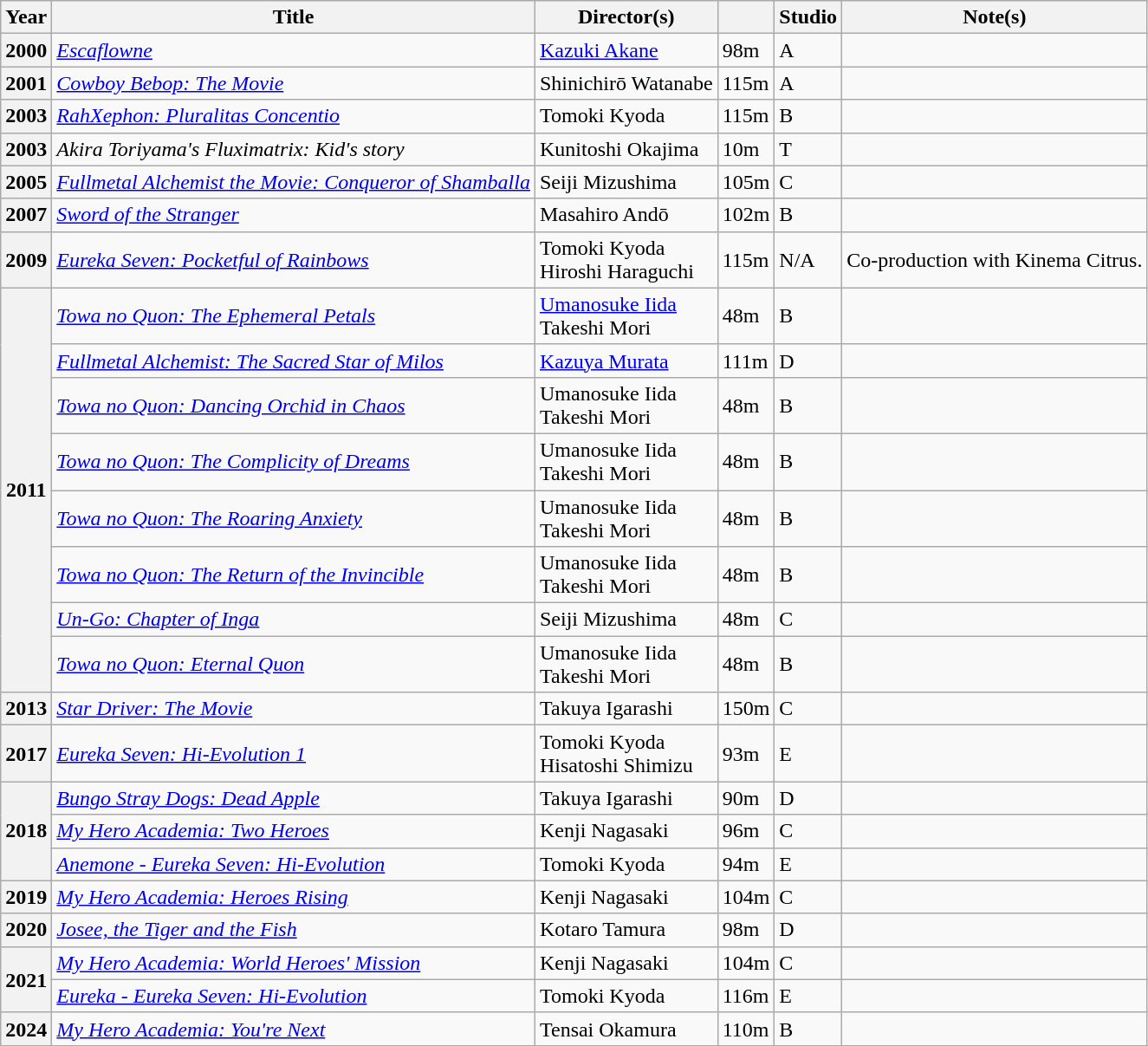<table class="wikitable sortable plainrowheaders">
<tr>
<th scope="col" class="unsortable" width=10>Year</th>
<th scope="col">Title</th>
<th scope="col">Director(s)</th>
<th scope="col"></th>
<th scope="col">Studio</th>
<th scope="col" class="unsortable">Note(s)</th>
</tr>
<tr>
<th scope="row">2000</th>
<td><em><a href='#'>Escaflowne</a></em></td>
<td><a href='#'>Kazuki Akane</a></td>
<td>98m</td>
<td>A</td>
<td align=left></td>
</tr>
<tr>
<th scope="row">2001</th>
<td><em><a href='#'>Cowboy Bebop: The Movie</a></em></td>
<td>Shinichirō Watanabe</td>
<td>115m</td>
<td>A</td>
<td align=left></td>
</tr>
<tr>
<th scope="row">2003</th>
<td><em><a href='#'>RahXephon: Pluralitas Concentio</a></em></td>
<td>Tomoki Kyoda</td>
<td>115m</td>
<td>B</td>
<td align=left></td>
</tr>
<tr>
<th scope="row">2003</th>
<td><em>Akira Toriyama's Fluximatrix: Kid's story</em></td>
<td>Kunitoshi Okajima</td>
<td>10m</td>
<td>T</td>
<td align=left></td>
</tr>
<tr>
<th scope="row">2005</th>
<td><em><a href='#'>Fullmetal Alchemist the Movie: Conqueror of Shamballa</a></em></td>
<td>Seiji Mizushima</td>
<td>105m</td>
<td>C</td>
<td align=left></td>
</tr>
<tr>
<th scope="row">2007</th>
<td><em><a href='#'>Sword of the Stranger</a></em></td>
<td>Masahiro Andō</td>
<td>102m</td>
<td>B</td>
<td align=left></td>
</tr>
<tr>
<th scope="row">2009</th>
<td><em><a href='#'>Eureka Seven: Pocketful of Rainbows</a></em></td>
<td>Tomoki Kyoda <br>Hiroshi Haraguchi</td>
<td>115m</td>
<td>N/A</td>
<td align=left>Co-production with Kinema Citrus.</td>
</tr>
<tr>
<th scope="row" rowspan="8">2011</th>
<td><em><a href='#'>Towa no Quon: The Ephemeral Petals</a></em></td>
<td><a href='#'>Umanosuke Iida</a><br>Takeshi Mori </td>
<td>48m</td>
<td>B</td>
<td align=left></td>
</tr>
<tr>
<td><em><a href='#'>Fullmetal Alchemist: The Sacred Star of Milos</a></em></td>
<td><a href='#'>Kazuya Murata</a></td>
<td>111m</td>
<td>D</td>
<td align=left></td>
</tr>
<tr>
<td><em><a href='#'>Towa no Quon: Dancing Orchid in Chaos</a></em></td>
<td>Umanosuke Iida<br>Takeshi Mori </td>
<td>48m</td>
<td>B</td>
<td align=left></td>
</tr>
<tr>
<td><em><a href='#'>Towa no Quon: The Complicity of Dreams</a></em></td>
<td>Umanosuke Iida<br>Takeshi Mori </td>
<td>48m</td>
<td>B</td>
<td align=left></td>
</tr>
<tr>
<td><em><a href='#'>Towa no Quon: The Roaring Anxiety</a></em></td>
<td>Umanosuke Iida<br>Takeshi Mori </td>
<td>48m</td>
<td>B</td>
<td align=left></td>
</tr>
<tr>
<td><em><a href='#'>Towa no Quon: The Return of the Invincible</a></em></td>
<td>Umanosuke Iida<br>Takeshi Mori </td>
<td>48m</td>
<td>B</td>
<td align=left></td>
</tr>
<tr>
<td><em><a href='#'>Un-Go: Chapter of Inga</a></em></td>
<td>Seiji Mizushima</td>
<td>48m</td>
<td>C</td>
<td align=left></td>
</tr>
<tr>
<td><em><a href='#'>Towa no Quon: Eternal Quon</a></em></td>
<td>Umanosuke Iida<br>Takeshi Mori </td>
<td>48m</td>
<td>B</td>
<td align=left></td>
</tr>
<tr>
<th scope="row">2013</th>
<td><em><a href='#'>Star Driver: The Movie</a></em></td>
<td>Takuya Igarashi</td>
<td>150m</td>
<td>C</td>
<td align=left></td>
</tr>
<tr>
<th scope="row">2017</th>
<td><em><a href='#'>Eureka Seven: Hi-Evolution 1</a></em></td>
<td>Tomoki Kyoda <br>Hisatoshi Shimizu</td>
<td>93m</td>
<td>E</td>
<td align=left></td>
</tr>
<tr>
<th scope="row" rowspan="3">2018</th>
<td><em><a href='#'>Bungo Stray Dogs: Dead Apple</a></em></td>
<td>Takuya Igarashi</td>
<td>90m</td>
<td>D</td>
<td align=left></td>
</tr>
<tr>
<td><em><a href='#'>My Hero Academia: Two Heroes</a></em></td>
<td>Kenji Nagasaki</td>
<td>96m</td>
<td>C</td>
<td align=left></td>
</tr>
<tr>
<td><em><a href='#'>Anemone - Eureka Seven: Hi-Evolution</a></em></td>
<td>Tomoki Kyoda</td>
<td>94m</td>
<td>E</td>
<td align=left></td>
</tr>
<tr>
<th scope="row">2019</th>
<td><em><a href='#'>My Hero Academia: Heroes Rising</a></em></td>
<td>Kenji Nagasaki</td>
<td>104m</td>
<td>C</td>
<td align=left></td>
</tr>
<tr>
<th scope="row">2020</th>
<td><em><a href='#'>Josee, the Tiger and the Fish</a></em></td>
<td>Kotaro Tamura</td>
<td>98m</td>
<td>D</td>
<td align=left></td>
</tr>
<tr>
<th scope="row" rowspan="2">2021</th>
<td><em><a href='#'>My Hero Academia: World Heroes' Mission</a></em></td>
<td>Kenji Nagasaki</td>
<td>104m</td>
<td>C</td>
<td align=left></td>
</tr>
<tr>
<td><em><a href='#'>Eureka - Eureka Seven: Hi-Evolution</a></em></td>
<td>Tomoki Kyoda</td>
<td>116m</td>
<td>E</td>
<td align=left></td>
</tr>
<tr>
<th scope="row">2024</th>
<td><em><a href='#'>My Hero Academia: You're Next</a></em></td>
<td>Tensai Okamura</td>
<td>110m</td>
<td>B</td>
<td align=left></td>
</tr>
<tr>
</tr>
</table>
